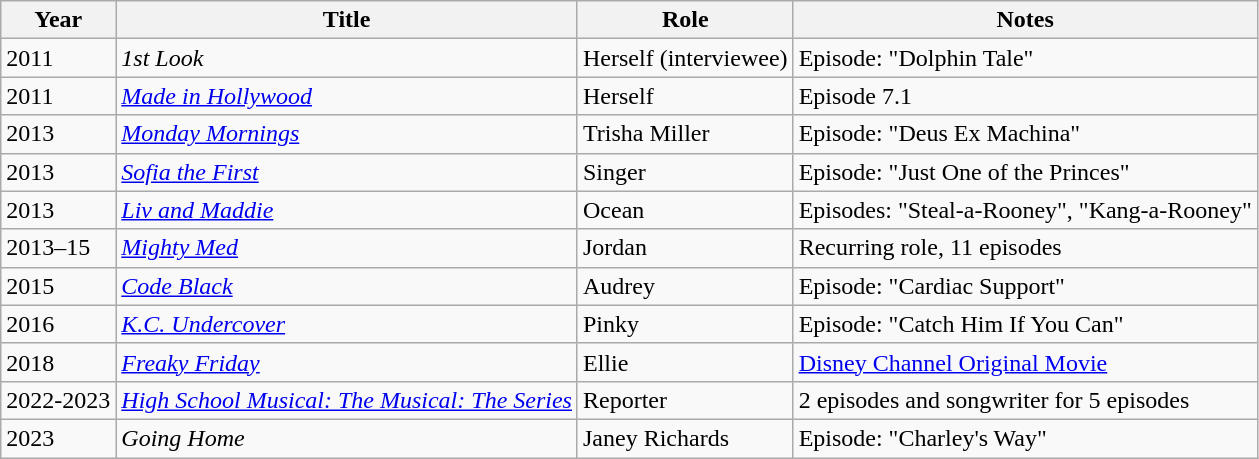<table class="wikitable sortable">
<tr>
<th scope="col">Year</th>
<th scope="col">Title</th>
<th scope="col">Role</th>
<th scope="col" class="unsortable">Notes</th>
</tr>
<tr>
<td>2011</td>
<td><em>1st Look</em></td>
<td>Herself (interviewee)</td>
<td>Episode: "Dolphin Tale"</td>
</tr>
<tr>
<td>2011</td>
<td><em><a href='#'>Made in Hollywood</a></em></td>
<td>Herself</td>
<td>Episode 7.1</td>
</tr>
<tr>
<td>2013</td>
<td><em><a href='#'>Monday Mornings</a></em></td>
<td>Trisha Miller</td>
<td>Episode: "Deus Ex Machina"</td>
</tr>
<tr>
<td>2013</td>
<td><em><a href='#'>Sofia the First</a></em></td>
<td>Singer</td>
<td>Episode: "Just One of the Princes"</td>
</tr>
<tr>
<td>2013</td>
<td><em><a href='#'>Liv and Maddie</a></em></td>
<td>Ocean</td>
<td>Episodes: "Steal-a-Rooney", "Kang-a-Rooney"</td>
</tr>
<tr>
<td>2013–15</td>
<td><em><a href='#'>Mighty Med</a></em></td>
<td>Jordan</td>
<td>Recurring role, 11 episodes</td>
</tr>
<tr>
<td>2015</td>
<td><em><a href='#'>Code Black</a></em></td>
<td>Audrey</td>
<td>Episode: "Cardiac Support"</td>
</tr>
<tr>
<td>2016</td>
<td><em><a href='#'>K.C. Undercover</a></em></td>
<td>Pinky</td>
<td>Episode: "Catch Him If You Can"</td>
</tr>
<tr>
<td>2018</td>
<td><em><a href='#'>Freaky Friday</a></em></td>
<td>Ellie</td>
<td><a href='#'>Disney Channel Original Movie</a></td>
</tr>
<tr>
<td>2022-2023</td>
<td><em><a href='#'>High School Musical: The Musical: The Series</a></em></td>
<td>Reporter</td>
<td>2 episodes and songwriter for 5 episodes</td>
</tr>
<tr>
<td>2023</td>
<td><em>Going Home</em></td>
<td>Janey Richards</td>
<td>Episode: "Charley's Way"</td>
</tr>
</table>
